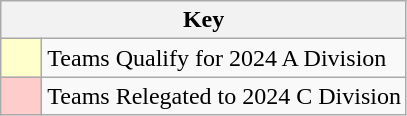<table class="wikitable" style="text-align: center;">
<tr>
<th colspan=2>Key</th>
</tr>
<tr>
<td style="background:#ffffcc; width:20px;"></td>
<td align=left>Teams Qualify for 2024 A Division</td>
</tr>
<tr>
<td style="background:#ffcccc; width:20px;"></td>
<td align=left>Teams Relegated to 2024 C Division</td>
</tr>
</table>
